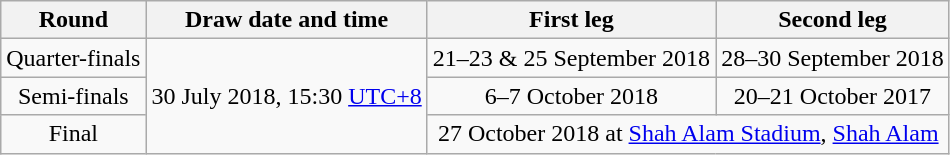<table class="wikitable" style="text-align:center">
<tr>
<th>Round</th>
<th>Draw date and time</th>
<th>First leg</th>
<th>Second leg</th>
</tr>
<tr>
<td>Quarter-finals</td>
<td rowspan=3>30 July 2018, 15:30 <a href='#'>UTC+8</a></td>
<td>21–23 & 25 September 2018</td>
<td>28–30 September 2018</td>
</tr>
<tr>
<td>Semi-finals</td>
<td>6–7 October 2018</td>
<td>20–21 October 2017</td>
</tr>
<tr>
<td>Final</td>
<td colspan=2>27 October 2018 at <a href='#'>Shah Alam Stadium</a>, <a href='#'>Shah Alam</a></td>
</tr>
</table>
